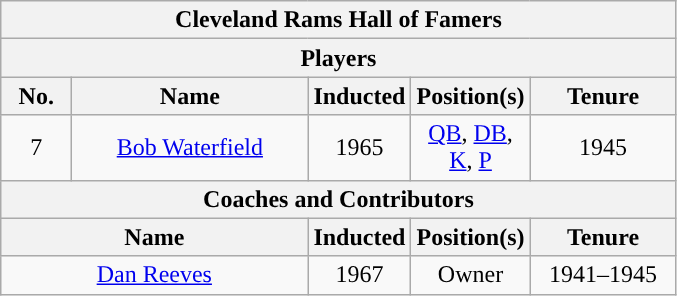<table class="wikitable" style="text-align:center;">
<tr>
<th colspan="5">Cleveland Rams Hall of Famers</th>
</tr>
<tr>
<th colspan="5">Players</th>
</tr>
<tr>
<th style="width:40px;">No.</th>
<th style="width:150px;">Name</th>
<th style="width:30px;">Inducted</th>
<th style="width:40px;">Position(s)</th>
<th style="width:90px;">Tenure</th>
</tr>
<tr>
<td>7</td>
<td><a href='#'>Bob Waterfield</a></td>
<td>1965</td>
<td><a href='#'>QB</a>, <a href='#'>DB</a>, <a href='#'>K</a>, <a href='#'>P</a></td>
<td>1945</td>
</tr>
<tr>
<th colspan="5">Coaches and Contributors</th>
</tr>
<tr>
<th style="width:150px;" colspan=2>Name</th>
<th style="width:30px;">Inducted</th>
<th style="width:40px;">Position(s)</th>
<th style="width:90px;">Tenure</th>
</tr>
<tr>
<td colspan=2><a href='#'>Dan Reeves</a></td>
<td>1967</td>
<td>Owner</td>
<td>1941–1945</td>
</tr>
</table>
